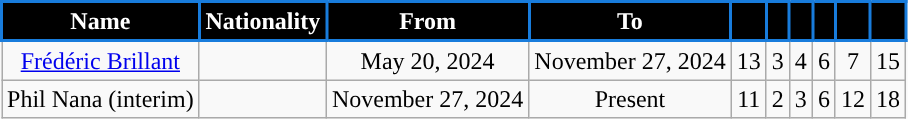<table class="wikitable" style="text-align: center;">
<tr>
<th style="background:#000000; color:#FFFFFF; border:2px solid #187cdc;" scope="col">Name</th>
<th style="background:#000000; color:#FFFFFF; border:2px solid #187cdc;" scope="col">Nationality</th>
<th style="background:#000000; color:#FFFFFF; border:2px solid #187cdc;" scope="col">From</th>
<th style="background:#000000; color:#FFFFFF; border:2px solid #187cdc;" scope="col">To</th>
<th style="background:#000000; color:#FFFFFF; border:2px solid #187cdc;" scope="col"></th>
<th style="background:#000000; color:#FFFFFF; border:2px solid #187cdc;" scope="col"></th>
<th style="background:#000000; color:#FFFFFF; border:2px solid #187cdc;" scope="col"></th>
<th style="background:#000000; color:#FFFFFF; border:2px solid #187cdc;" scope="col"></th>
<th style="background:#000000; color:#FFFFFF; border:2px solid #187cdc;" scope="col"></th>
<th style="background:#000000; color:#FFFFFF; border:2px solid #187cdc;" scope="col"></th>
</tr>
<tr>
<td {{sortname><a href='#'>Frédéric Brillant</a></td>
<td></td>
<td style="text-align:center;">May 20, 2024</td>
<td style="text-align:center;">November 27, 2024</td>
<td>13</td>
<td>3</td>
<td>4</td>
<td>6</td>
<td>7</td>
<td>15</td>
</tr>
<tr>
<td {{sortname>Phil Nana (interim)</td>
<td></td>
<td style="text-align:center;">November 27, 2024</td>
<td style="text-align:center;">Present</td>
<td>11</td>
<td>2</td>
<td>3</td>
<td>6</td>
<td>12</td>
<td>18</td>
</tr>
</table>
